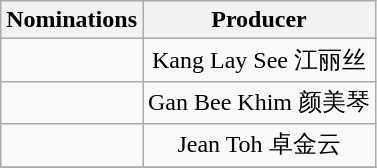<table class="wikitable" style="text-align: center;">
<tr>
<th scope="col" width="55">Nominations</th>
<th scope="col" align="center">Producer</th>
</tr>
<tr>
<td></td>
<td>Kang Lay See 江丽丝</td>
</tr>
<tr>
<td></td>
<td>Gan Bee Khim 颜美琴</td>
</tr>
<tr>
<td></td>
<td>Jean Toh 卓金云</td>
</tr>
<tr>
</tr>
</table>
